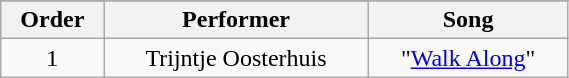<table class="wikitable" style="text-align:center; width:30%;">
<tr>
</tr>
<tr>
<th>Order</th>
<th>Performer</th>
<th>Song</th>
</tr>
<tr>
<td>1</td>
<td>Trijntje Oosterhuis</td>
<td>"<a href='#'>Walk Along</a>"</td>
</tr>
</table>
